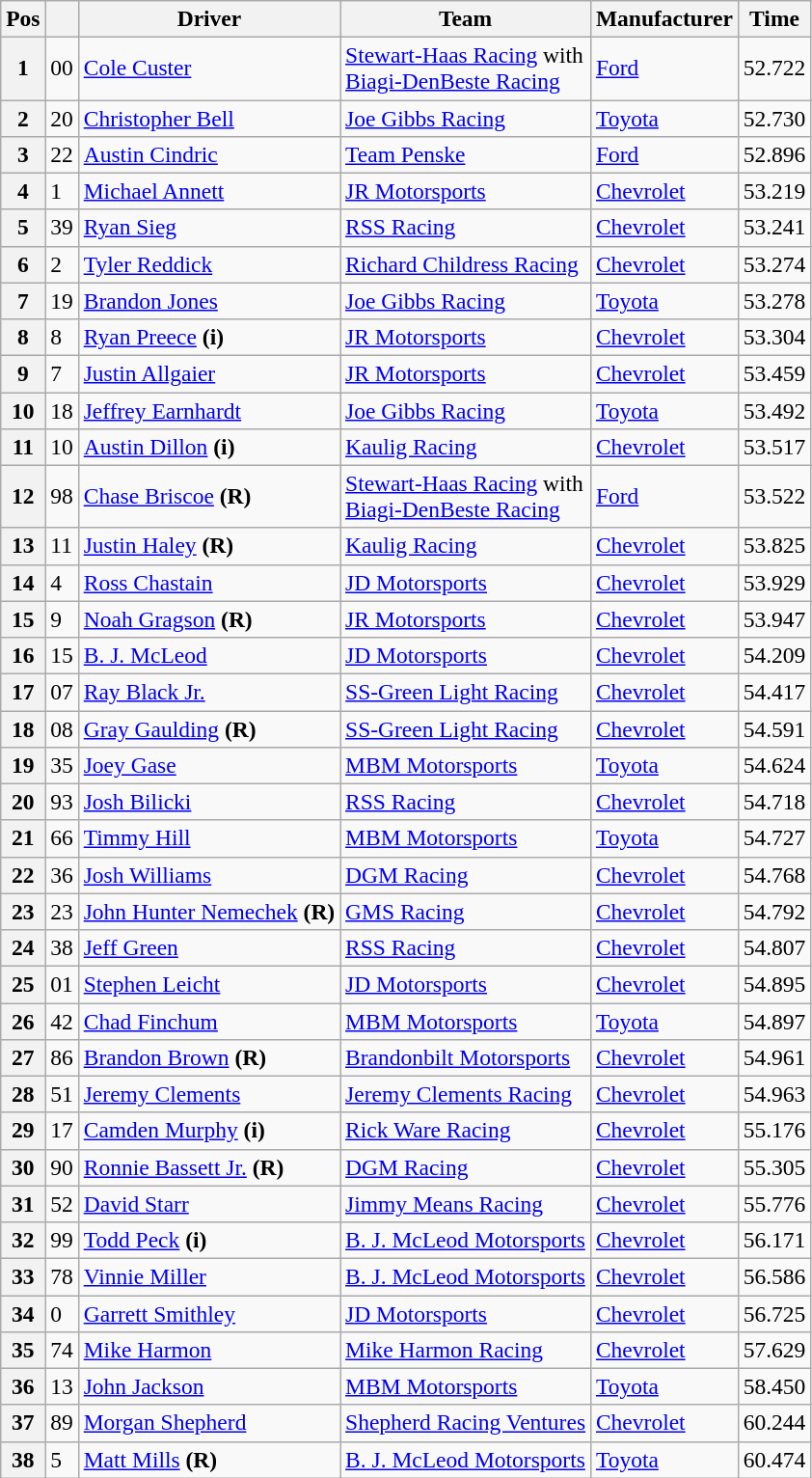<table class="wikitable" style="font-size:98%">
<tr>
<th>Pos</th>
<th></th>
<th>Driver</th>
<th>Team</th>
<th>Manufacturer</th>
<th>Time</th>
</tr>
<tr>
<th>1</th>
<td>00</td>
<td><a href='#'>Cole Custer</a></td>
<td><a href='#'>Stewart-Haas Racing</a> with <br> <a href='#'>Biagi-DenBeste Racing</a></td>
<td><a href='#'>Ford</a></td>
<td>52.722</td>
</tr>
<tr>
<th>2</th>
<td>20</td>
<td><a href='#'>Christopher Bell</a></td>
<td><a href='#'>Joe Gibbs Racing</a></td>
<td><a href='#'>Toyota</a></td>
<td>52.730</td>
</tr>
<tr>
<th>3</th>
<td>22</td>
<td><a href='#'>Austin Cindric</a></td>
<td><a href='#'>Team Penske</a></td>
<td><a href='#'>Ford</a></td>
<td>52.896</td>
</tr>
<tr>
<th>4</th>
<td>1</td>
<td><a href='#'>Michael Annett</a></td>
<td><a href='#'>JR Motorsports</a></td>
<td><a href='#'>Chevrolet</a></td>
<td>53.219</td>
</tr>
<tr>
<th>5</th>
<td>39</td>
<td><a href='#'>Ryan Sieg</a></td>
<td><a href='#'>RSS Racing</a></td>
<td><a href='#'>Chevrolet</a></td>
<td>53.241</td>
</tr>
<tr>
<th>6</th>
<td>2</td>
<td><a href='#'>Tyler Reddick</a></td>
<td><a href='#'>Richard Childress Racing</a></td>
<td><a href='#'>Chevrolet</a></td>
<td>53.274</td>
</tr>
<tr>
<th>7</th>
<td>19</td>
<td><a href='#'>Brandon Jones</a></td>
<td><a href='#'>Joe Gibbs Racing</a></td>
<td><a href='#'>Toyota</a></td>
<td>53.278</td>
</tr>
<tr>
<th>8</th>
<td>8</td>
<td><a href='#'>Ryan Preece</a> <strong>(i)</strong></td>
<td><a href='#'>JR Motorsports</a></td>
<td><a href='#'>Chevrolet</a></td>
<td>53.304</td>
</tr>
<tr>
<th>9</th>
<td>7</td>
<td><a href='#'>Justin Allgaier</a></td>
<td><a href='#'>JR Motorsports</a></td>
<td><a href='#'>Chevrolet</a></td>
<td>53.459</td>
</tr>
<tr>
<th>10</th>
<td>18</td>
<td><a href='#'>Jeffrey Earnhardt</a></td>
<td><a href='#'>Joe Gibbs Racing</a></td>
<td><a href='#'>Toyota</a></td>
<td>53.492</td>
</tr>
<tr>
<th>11</th>
<td>10</td>
<td><a href='#'>Austin Dillon</a> <strong>(i)</strong></td>
<td><a href='#'>Kaulig Racing</a></td>
<td><a href='#'>Chevrolet</a></td>
<td>53.517</td>
</tr>
<tr>
<th>12</th>
<td>98</td>
<td><a href='#'>Chase Briscoe</a> <strong>(R)</strong></td>
<td><a href='#'>Stewart-Haas Racing</a> with <br> <a href='#'>Biagi-DenBeste Racing</a></td>
<td><a href='#'>Ford</a></td>
<td>53.522</td>
</tr>
<tr>
<th>13</th>
<td>11</td>
<td><a href='#'>Justin Haley</a> <strong>(R)</strong></td>
<td><a href='#'>Kaulig Racing</a></td>
<td><a href='#'>Chevrolet</a></td>
<td>53.825</td>
</tr>
<tr>
<th>14</th>
<td>4</td>
<td><a href='#'>Ross Chastain</a></td>
<td><a href='#'>JD Motorsports</a></td>
<td><a href='#'>Chevrolet</a></td>
<td>53.929</td>
</tr>
<tr>
<th>15</th>
<td>9</td>
<td><a href='#'>Noah Gragson</a> <strong>(R)</strong></td>
<td><a href='#'>JR Motorsports</a></td>
<td><a href='#'>Chevrolet</a></td>
<td>53.947</td>
</tr>
<tr>
<th>16</th>
<td>15</td>
<td><a href='#'>B. J. McLeod</a></td>
<td><a href='#'>JD Motorsports</a></td>
<td><a href='#'>Chevrolet</a></td>
<td>54.209</td>
</tr>
<tr>
<th>17</th>
<td>07</td>
<td><a href='#'>Ray Black Jr.</a></td>
<td><a href='#'>SS-Green Light Racing</a></td>
<td><a href='#'>Chevrolet</a></td>
<td>54.417</td>
</tr>
<tr>
<th>18</th>
<td>08</td>
<td><a href='#'>Gray Gaulding</a> <strong>(R)</strong></td>
<td><a href='#'>SS-Green Light Racing</a></td>
<td><a href='#'>Chevrolet</a></td>
<td>54.591</td>
</tr>
<tr>
<th>19</th>
<td>35</td>
<td><a href='#'>Joey Gase</a></td>
<td><a href='#'>MBM Motorsports</a></td>
<td><a href='#'>Toyota</a></td>
<td>54.624</td>
</tr>
<tr>
<th>20</th>
<td>93</td>
<td><a href='#'>Josh Bilicki</a></td>
<td><a href='#'>RSS Racing</a></td>
<td><a href='#'>Chevrolet</a></td>
<td>54.718</td>
</tr>
<tr>
<th>21</th>
<td>66</td>
<td><a href='#'>Timmy Hill</a></td>
<td><a href='#'>MBM Motorsports</a></td>
<td><a href='#'>Toyota</a></td>
<td>54.727</td>
</tr>
<tr>
<th>22</th>
<td>36</td>
<td><a href='#'>Josh Williams</a></td>
<td><a href='#'>DGM Racing</a></td>
<td><a href='#'>Chevrolet</a></td>
<td>54.768</td>
</tr>
<tr>
<th>23</th>
<td>23</td>
<td><a href='#'>John Hunter Nemechek</a> <strong>(R)</strong></td>
<td><a href='#'>GMS Racing</a></td>
<td><a href='#'>Chevrolet</a></td>
<td>54.792</td>
</tr>
<tr>
<th>24</th>
<td>38</td>
<td><a href='#'>Jeff Green</a></td>
<td><a href='#'>RSS Racing</a></td>
<td><a href='#'>Chevrolet</a></td>
<td>54.807</td>
</tr>
<tr>
<th>25</th>
<td>01</td>
<td><a href='#'>Stephen Leicht</a></td>
<td><a href='#'>JD Motorsports</a></td>
<td><a href='#'>Chevrolet</a></td>
<td>54.895</td>
</tr>
<tr>
<th>26</th>
<td>42</td>
<td><a href='#'>Chad Finchum</a></td>
<td><a href='#'>MBM Motorsports</a></td>
<td><a href='#'>Toyota</a></td>
<td>54.897</td>
</tr>
<tr>
<th>27</th>
<td>86</td>
<td><a href='#'>Brandon Brown</a> <strong>(R)</strong></td>
<td><a href='#'>Brandonbilt Motorsports</a></td>
<td><a href='#'>Chevrolet</a></td>
<td>54.961</td>
</tr>
<tr>
<th>28</th>
<td>51</td>
<td><a href='#'>Jeremy Clements</a></td>
<td><a href='#'>Jeremy Clements Racing</a></td>
<td><a href='#'>Chevrolet</a></td>
<td>54.963</td>
</tr>
<tr>
<th>29</th>
<td>17</td>
<td><a href='#'>Camden Murphy</a> <strong>(i)</strong></td>
<td><a href='#'>Rick Ware Racing</a></td>
<td><a href='#'>Chevrolet</a></td>
<td>55.176</td>
</tr>
<tr>
<th>30</th>
<td>90</td>
<td><a href='#'>Ronnie Bassett Jr.</a> <strong>(R)</strong></td>
<td><a href='#'>DGM Racing</a></td>
<td><a href='#'>Chevrolet</a></td>
<td>55.305</td>
</tr>
<tr>
<th>31</th>
<td>52</td>
<td><a href='#'>David Starr</a></td>
<td><a href='#'>Jimmy Means Racing</a></td>
<td><a href='#'>Chevrolet</a></td>
<td>55.776</td>
</tr>
<tr>
<th>32</th>
<td>99</td>
<td><a href='#'>Todd Peck</a> <strong>(i)</strong></td>
<td><a href='#'>B. J. McLeod Motorsports</a></td>
<td><a href='#'>Chevrolet</a></td>
<td>56.171</td>
</tr>
<tr>
<th>33</th>
<td>78</td>
<td><a href='#'>Vinnie Miller</a></td>
<td><a href='#'>B. J. McLeod Motorsports</a></td>
<td><a href='#'>Chevrolet</a></td>
<td>56.586</td>
</tr>
<tr>
<th>34</th>
<td>0</td>
<td><a href='#'>Garrett Smithley</a></td>
<td><a href='#'>JD Motorsports</a></td>
<td><a href='#'>Chevrolet</a></td>
<td>56.725</td>
</tr>
<tr>
<th>35</th>
<td>74</td>
<td><a href='#'>Mike Harmon</a></td>
<td><a href='#'>Mike Harmon Racing</a></td>
<td><a href='#'>Chevrolet</a></td>
<td>57.629</td>
</tr>
<tr>
<th>36</th>
<td>13</td>
<td><a href='#'>John Jackson</a></td>
<td><a href='#'>MBM Motorsports</a></td>
<td><a href='#'>Toyota</a></td>
<td>58.450</td>
</tr>
<tr>
<th>37</th>
<td>89</td>
<td><a href='#'>Morgan Shepherd</a></td>
<td><a href='#'>Shepherd Racing Ventures</a></td>
<td><a href='#'>Chevrolet</a></td>
<td>60.244</td>
</tr>
<tr>
<th>38</th>
<td>5</td>
<td><a href='#'>Matt Mills</a> <strong>(R)</strong></td>
<td><a href='#'>B. J. McLeod Motorsports</a></td>
<td><a href='#'>Toyota</a></td>
<td>60.474</td>
</tr>
</table>
